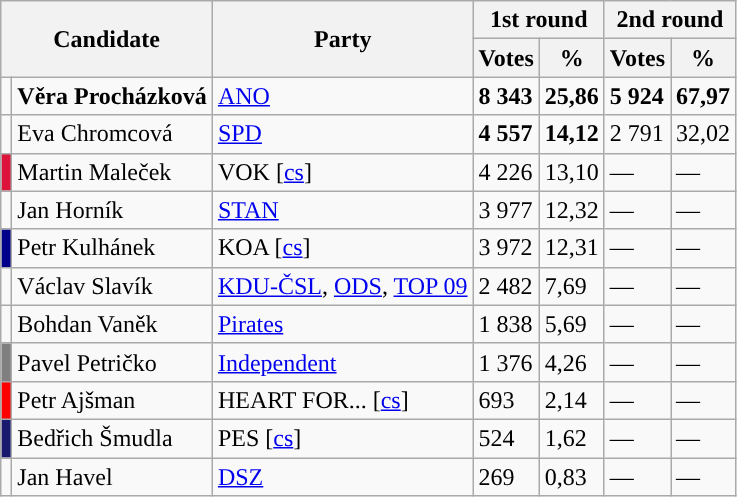<table class="wikitable sortable">
<tr>
<th colspan="2" rowspan="2">Candidate</th>
<th rowspan="2">Party</th>
<th colspan="2">1st round</th>
<th colspan="2">2nd round</th>
</tr>
<tr>
<th>Votes</th>
<th>%</th>
<th>Votes</th>
<th>%</th>
</tr>
<tr>
<td style="background-color:"></td>
<td><strong>Věra Procházková</strong></td>
<td><a href='#'>ANO</a></td>
<td><strong>8 343</strong></td>
<td><strong>25,86</strong></td>
<td><strong>5 924</strong></td>
<td><strong>67,97</strong></td>
</tr>
<tr>
<td style="background-color:"></td>
<td>Eva Chromcová</td>
<td><a href='#'>SPD</a></td>
<td><strong>4 557</strong></td>
<td><strong>14,12</strong></td>
<td>2 791</td>
<td>32,02</td>
</tr>
<tr>
<td style="background-color:crimson"></td>
<td>Martin Maleček</td>
<td>VOK [<a href='#'>cs</a>]</td>
<td>4 226</td>
<td>13,10</td>
<td>—</td>
<td>—</td>
</tr>
<tr>
<td style="background-color:"></td>
<td>Jan Horník</td>
<td><a href='#'>STAN</a></td>
<td>3 977</td>
<td>12,32</td>
<td>—</td>
<td>—</td>
</tr>
<tr>
<td style="background-color:darkblue;"></td>
<td>Petr Kulhánek</td>
<td>KOA [<a href='#'>cs</a>]</td>
<td>3 972</td>
<td>12,31</td>
<td>—</td>
<td>—</td>
</tr>
<tr>
<td style="background-color:"></td>
<td>Václav Slavík</td>
<td><a href='#'>KDU-ČSL</a>, <a href='#'>ODS</a>, <a href='#'>TOP 09</a></td>
<td>2 482</td>
<td>7,69</td>
<td>—</td>
<td>—</td>
</tr>
<tr>
<td style="background-color:"></td>
<td>Bohdan Vaněk</td>
<td><a href='#'>Pirates</a></td>
<td>1 838</td>
<td>5,69</td>
<td>—</td>
<td>—</td>
</tr>
<tr>
<td style="background-color:grey"></td>
<td>Pavel Petričko</td>
<td><a href='#'>Independent</a></td>
<td>1 376</td>
<td>4,26</td>
<td>—</td>
<td>—</td>
</tr>
<tr>
<td style="background-color:red"></td>
<td>Petr Ajšman</td>
<td>HEART FOR... [<a href='#'>cs</a>]</td>
<td>693</td>
<td>2,14</td>
<td>—</td>
<td>—</td>
</tr>
<tr>
<td style="background-color:midnightblue"></td>
<td>Bedřich Šmudla</td>
<td>PES [<a href='#'>cs</a>]</td>
<td>524</td>
<td>1,62</td>
<td>—</td>
<td>—</td>
</tr>
<tr>
<td style="background-color:"></td>
<td>Jan Havel</td>
<td><a href='#'>DSZ</a></td>
<td>269</td>
<td>0,83</td>
<td>—</td>
<td>—</td>
</tr>
</table>
